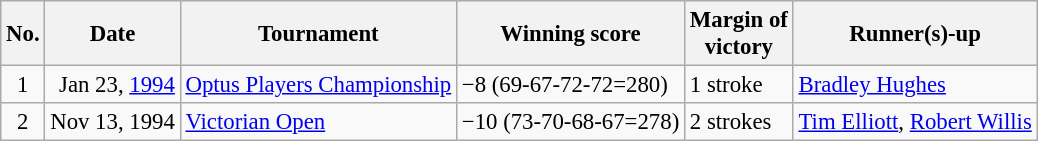<table class="wikitable" style="font-size:95%;">
<tr>
<th>No.</th>
<th>Date</th>
<th>Tournament</th>
<th>Winning score</th>
<th>Margin of<br>victory</th>
<th>Runner(s)-up</th>
</tr>
<tr>
<td align=center>1</td>
<td align=right>Jan 23, <a href='#'>1994</a></td>
<td><a href='#'>Optus Players Championship</a></td>
<td>−8 (69-67-72-72=280)</td>
<td>1 stroke</td>
<td> <a href='#'>Bradley Hughes</a></td>
</tr>
<tr>
<td align=center>2</td>
<td align=right>Nov 13, 1994</td>
<td><a href='#'>Victorian Open</a></td>
<td>−10 (73-70-68-67=278)</td>
<td>2 strokes</td>
<td> <a href='#'>Tim Elliott</a>,  <a href='#'>Robert Willis</a></td>
</tr>
</table>
